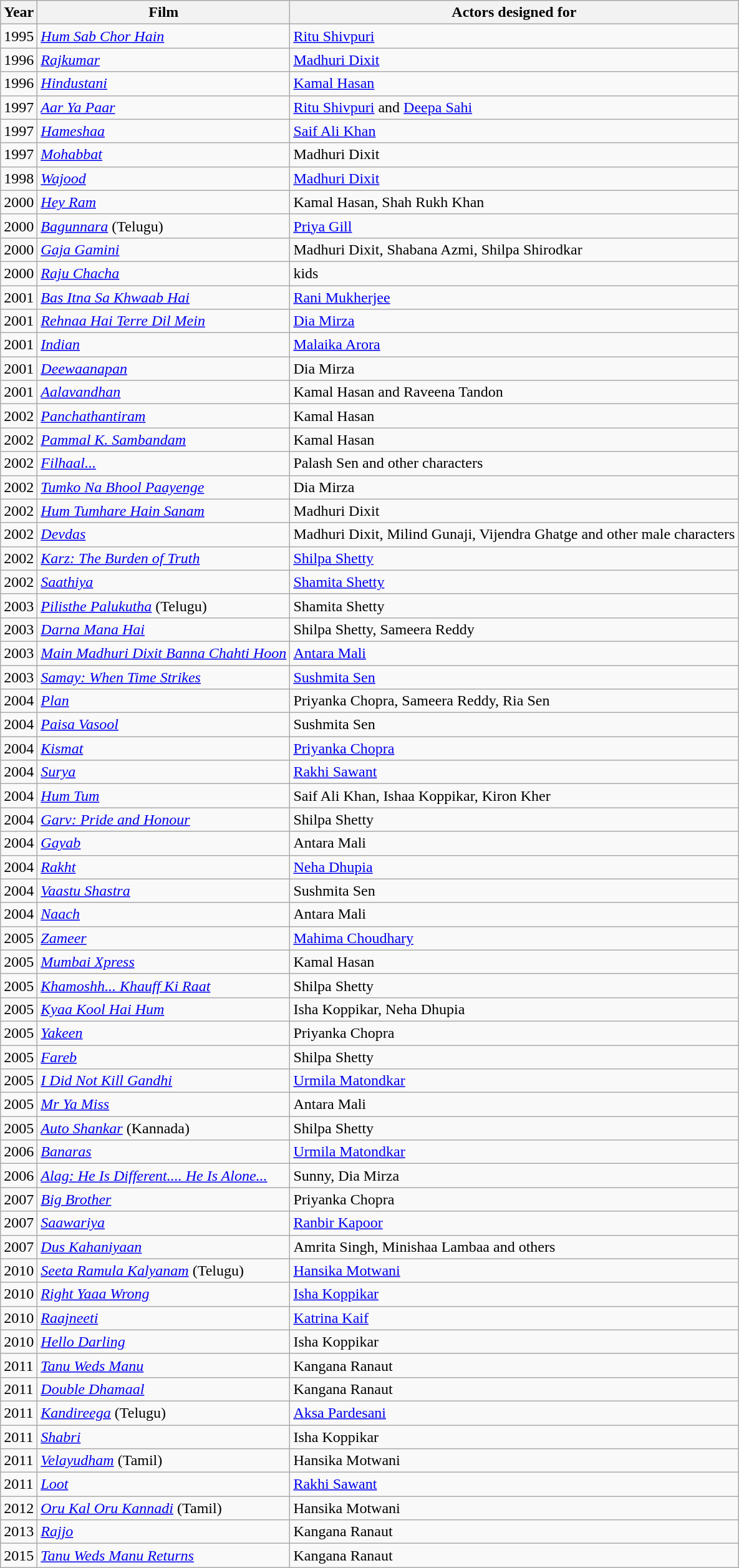<table class="wikitable">
<tr>
<th>Year</th>
<th>Film</th>
<th>Actors designed for</th>
</tr>
<tr>
<td>1995</td>
<td><em><a href='#'>Hum Sab Chor Hain</a></em></td>
<td><a href='#'>Ritu Shivpuri</a></td>
</tr>
<tr>
<td>1996</td>
<td><em><a href='#'>Rajkumar</a></em></td>
<td><a href='#'>Madhuri Dixit</a></td>
</tr>
<tr>
<td>1996</td>
<td><em><a href='#'>Hindustani</a></em></td>
<td><a href='#'>Kamal Hasan</a></td>
</tr>
<tr>
<td>1997</td>
<td><em><a href='#'>Aar Ya Paar</a></em></td>
<td><a href='#'>Ritu Shivpuri</a> and <a href='#'>Deepa Sahi</a></td>
</tr>
<tr>
<td>1997</td>
<td><em><a href='#'>Hameshaa</a></em></td>
<td><a href='#'>Saif Ali Khan</a></td>
</tr>
<tr>
<td>1997</td>
<td><em><a href='#'>Mohabbat</a></em></td>
<td>Madhuri Dixit</td>
</tr>
<tr>
<td>1998</td>
<td><em><a href='#'>Wajood</a></em></td>
<td><a href='#'>Madhuri Dixit</a></td>
</tr>
<tr>
<td>2000</td>
<td><em><a href='#'>Hey Ram</a></em></td>
<td>Kamal Hasan, Shah Rukh Khan</td>
</tr>
<tr>
<td>2000</td>
<td><em><a href='#'>Bagunnara</a></em> (Telugu)</td>
<td><a href='#'>Priya Gill</a></td>
</tr>
<tr>
<td>2000</td>
<td><em><a href='#'>Gaja Gamini</a></em></td>
<td>Madhuri Dixit, Shabana Azmi, Shilpa Shirodkar</td>
</tr>
<tr>
<td>2000</td>
<td><em><a href='#'>Raju Chacha</a></em></td>
<td>kids</td>
</tr>
<tr>
<td>2001</td>
<td><em><a href='#'>Bas Itna Sa Khwaab Hai</a></em></td>
<td><a href='#'>Rani Mukherjee</a></td>
</tr>
<tr>
<td>2001</td>
<td><em><a href='#'>Rehnaa Hai Terre Dil Mein</a></em></td>
<td><a href='#'>Dia Mirza</a></td>
</tr>
<tr>
<td>2001</td>
<td><em><a href='#'>Indian</a></em></td>
<td><a href='#'>Malaika Arora</a></td>
</tr>
<tr>
<td>2001</td>
<td><em><a href='#'>Deewaanapan</a></em></td>
<td>Dia Mirza</td>
</tr>
<tr>
<td>2001</td>
<td><em><a href='#'>Aalavandhan</a></em></td>
<td>Kamal Hasan and Raveena Tandon</td>
</tr>
<tr>
<td>2002</td>
<td><em><a href='#'>Panchathantiram</a></em></td>
<td>Kamal Hasan</td>
</tr>
<tr>
<td>2002</td>
<td><em><a href='#'>Pammal K. Sambandam</a></em></td>
<td>Kamal Hasan</td>
</tr>
<tr>
<td>2002</td>
<td><em><a href='#'>Filhaal...</a></em></td>
<td>Palash Sen and other characters</td>
</tr>
<tr>
<td>2002</td>
<td><em><a href='#'>Tumko Na Bhool Paayenge</a></em></td>
<td>Dia Mirza</td>
</tr>
<tr>
<td>2002</td>
<td><em><a href='#'>Hum Tumhare Hain Sanam</a></em></td>
<td>Madhuri Dixit</td>
</tr>
<tr>
<td>2002</td>
<td><em><a href='#'>Devdas</a></em></td>
<td>Madhuri Dixit, Milind Gunaji, Vijendra Ghatge and other male characters</td>
</tr>
<tr>
<td>2002</td>
<td><em><a href='#'>Karz: The Burden of Truth</a></em></td>
<td><a href='#'>Shilpa Shetty</a></td>
</tr>
<tr>
<td>2002</td>
<td><em><a href='#'>Saathiya</a></em></td>
<td><a href='#'>Shamita Shetty</a></td>
</tr>
<tr>
<td>2003</td>
<td><em><a href='#'>Pilisthe Palukutha</a></em> (Telugu)</td>
<td>Shamita Shetty</td>
</tr>
<tr>
<td>2003</td>
<td><em><a href='#'>Darna Mana Hai</a></em></td>
<td>Shilpa Shetty, Sameera Reddy</td>
</tr>
<tr>
<td>2003</td>
<td><em><a href='#'>Main Madhuri Dixit Banna Chahti Hoon</a></em></td>
<td><a href='#'>Antara Mali</a></td>
</tr>
<tr>
<td>2003</td>
<td><em><a href='#'>Samay: When Time Strikes</a></em></td>
<td><a href='#'>Sushmita Sen</a></td>
</tr>
<tr>
<td>2004</td>
<td><em><a href='#'>Plan</a></em></td>
<td>Priyanka Chopra, Sameera Reddy, Ria Sen</td>
</tr>
<tr>
<td>2004</td>
<td><em><a href='#'>Paisa Vasool</a></em></td>
<td>Sushmita Sen</td>
</tr>
<tr>
<td>2004</td>
<td><em><a href='#'>Kismat</a></em></td>
<td><a href='#'>Priyanka Chopra</a></td>
</tr>
<tr>
<td>2004</td>
<td><em><a href='#'>Surya</a></em></td>
<td><a href='#'>Rakhi Sawant</a></td>
</tr>
<tr>
<td>2004</td>
<td><em><a href='#'>Hum Tum</a></em></td>
<td>Saif Ali Khan, Ishaa Koppikar, Kiron Kher</td>
</tr>
<tr>
<td>2004</td>
<td><em><a href='#'>Garv: Pride and Honour</a></em></td>
<td>Shilpa Shetty</td>
</tr>
<tr>
<td>2004</td>
<td><em><a href='#'>Gayab</a></em></td>
<td>Antara Mali</td>
</tr>
<tr>
<td>2004</td>
<td><em><a href='#'>Rakht</a></em></td>
<td><a href='#'>Neha Dhupia</a></td>
</tr>
<tr>
<td>2004</td>
<td><em><a href='#'>Vaastu Shastra</a></em></td>
<td>Sushmita Sen</td>
</tr>
<tr>
<td>2004</td>
<td><em><a href='#'>Naach</a></em></td>
<td>Antara Mali</td>
</tr>
<tr>
<td>2005</td>
<td><em><a href='#'>Zameer</a></em></td>
<td><a href='#'>Mahima Choudhary</a></td>
</tr>
<tr>
<td>2005</td>
<td><em><a href='#'>Mumbai Xpress</a></em></td>
<td>Kamal Hasan</td>
</tr>
<tr>
<td>2005</td>
<td><em><a href='#'>Khamoshh... Khauff Ki Raat</a></em></td>
<td>Shilpa Shetty</td>
</tr>
<tr>
<td>2005</td>
<td><em><a href='#'>Kyaa Kool Hai Hum</a></em></td>
<td>Isha Koppikar, Neha Dhupia</td>
</tr>
<tr>
<td>2005</td>
<td><em><a href='#'>Yakeen</a></em></td>
<td>Priyanka Chopra</td>
</tr>
<tr>
<td>2005</td>
<td><em><a href='#'>Fareb</a></em></td>
<td>Shilpa Shetty</td>
</tr>
<tr>
<td>2005</td>
<td><em><a href='#'>I Did Not Kill Gandhi</a></em></td>
<td><a href='#'>Urmila Matondkar</a></td>
</tr>
<tr>
<td>2005</td>
<td><em><a href='#'>Mr Ya Miss</a></em></td>
<td>Antara Mali</td>
</tr>
<tr>
<td>2005</td>
<td><em><a href='#'>Auto Shankar</a></em> (Kannada)</td>
<td>Shilpa Shetty</td>
</tr>
<tr>
<td>2006</td>
<td><em><a href='#'>Banaras</a></em></td>
<td><a href='#'>Urmila Matondkar</a></td>
</tr>
<tr>
<td>2006</td>
<td><em><a href='#'>Alag: He Is Different.... He Is Alone...</a></em></td>
<td>Sunny, Dia Mirza</td>
</tr>
<tr>
<td>2007</td>
<td><em><a href='#'>Big Brother</a></em></td>
<td>Priyanka Chopra</td>
</tr>
<tr>
<td>2007</td>
<td><em><a href='#'>Saawariya</a></em></td>
<td><a href='#'>Ranbir Kapoor</a></td>
</tr>
<tr>
<td>2007</td>
<td><em><a href='#'>Dus Kahaniyaan</a></em></td>
<td>Amrita Singh, Minishaa Lambaa and others</td>
</tr>
<tr>
<td>2010</td>
<td><em><a href='#'>Seeta Ramula Kalyanam</a></em> (Telugu)</td>
<td><a href='#'>Hansika Motwani</a></td>
</tr>
<tr>
<td>2010</td>
<td><em><a href='#'>Right Yaaa Wrong</a></em></td>
<td><a href='#'>Isha Koppikar</a></td>
</tr>
<tr>
<td>2010</td>
<td><em><a href='#'>Raajneeti</a></em></td>
<td><a href='#'>Katrina Kaif</a></td>
</tr>
<tr>
<td>2010</td>
<td><em><a href='#'>Hello Darling</a></em></td>
<td>Isha Koppikar</td>
</tr>
<tr>
<td>2011</td>
<td><em><a href='#'>Tanu Weds Manu</a></em></td>
<td>Kangana Ranaut</td>
</tr>
<tr>
<td>2011</td>
<td><em><a href='#'>Double Dhamaal</a></em></td>
<td>Kangana Ranaut</td>
</tr>
<tr>
<td>2011</td>
<td><em><a href='#'>Kandireega</a></em> (Telugu)</td>
<td><a href='#'>Aksa Pardesani</a></td>
</tr>
<tr>
<td>2011</td>
<td><em><a href='#'>Shabri</a></em></td>
<td>Isha Koppikar</td>
</tr>
<tr>
<td>2011</td>
<td><em><a href='#'>Velayudham</a></em> (Tamil)</td>
<td>Hansika Motwani</td>
</tr>
<tr>
<td>2011</td>
<td><em><a href='#'>Loot</a></em></td>
<td><a href='#'>Rakhi Sawant</a></td>
</tr>
<tr>
<td>2012</td>
<td><em><a href='#'>Oru Kal Oru Kannadi</a></em> (Tamil)</td>
<td>Hansika Motwani</td>
</tr>
<tr>
<td>2013</td>
<td><em><a href='#'>Rajjo</a></em></td>
<td>Kangana Ranaut</td>
</tr>
<tr>
<td>2015</td>
<td><em><a href='#'>Tanu Weds Manu Returns</a></em></td>
<td>Kangana Ranaut</td>
</tr>
</table>
